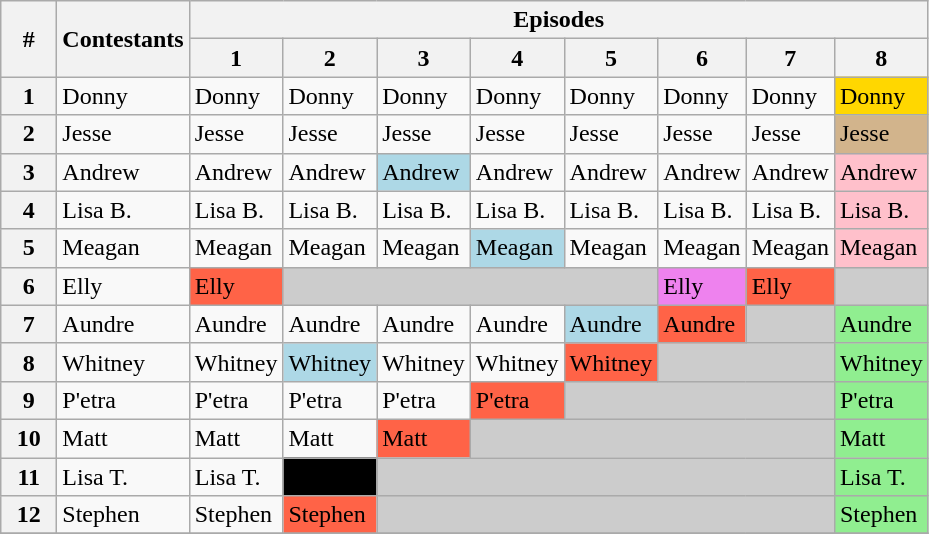<table class="wikitable">
<tr>
<th style="width:30px;" rowspan="2">#</th>
<th rowspan=2>Contestants</th>
<th colspan=10>Episodes</th>
</tr>
<tr>
<th>1</th>
<th>2</th>
<th>3</th>
<th>4</th>
<th>5</th>
<th>6</th>
<th>7</th>
<th>8</th>
</tr>
<tr>
<th>1</th>
<td>Donny</td>
<td>Donny</td>
<td>Donny</td>
<td>Donny</td>
<td>Donny</td>
<td>Donny</td>
<td>Donny</td>
<td>Donny</td>
<td style="background:gold;">Donny</td>
</tr>
<tr>
<th>2</th>
<td>Jesse</td>
<td>Jesse</td>
<td>Jesse</td>
<td>Jesse</td>
<td>Jesse</td>
<td>Jesse</td>
<td>Jesse</td>
<td>Jesse</td>
<td style="background:tan;">Jesse</td>
</tr>
<tr>
<th>3</th>
<td>Andrew</td>
<td>Andrew</td>
<td>Andrew</td>
<td style="background:lightblue;">Andrew</td>
<td>Andrew</td>
<td>Andrew</td>
<td>Andrew</td>
<td>Andrew</td>
<td style="background:pink;">Andrew</td>
</tr>
<tr>
<th>4</th>
<td>Lisa B.</td>
<td>Lisa B.</td>
<td>Lisa B.</td>
<td>Lisa B.</td>
<td>Lisa B.</td>
<td>Lisa B.</td>
<td>Lisa B.</td>
<td>Lisa B.</td>
<td style="background:pink;">Lisa B.</td>
</tr>
<tr>
<th>5</th>
<td>Meagan</td>
<td>Meagan</td>
<td>Meagan</td>
<td>Meagan</td>
<td style="background:lightblue;">Meagan</td>
<td>Meagan</td>
<td>Meagan</td>
<td>Meagan</td>
<td style="background:pink;">Meagan</td>
</tr>
<tr>
<th>6</th>
<td>Elly</td>
<td style="background:tomato;">Elly</td>
<td style="background:#ccc;" colspan="4"></td>
<td style="background:violet;">Elly</td>
<td style="background:tomato;">Elly</td>
<td style="background:#ccc;" colspan="1"></td>
</tr>
<tr>
<th>7</th>
<td>Aundre</td>
<td>Aundre</td>
<td>Aundre</td>
<td>Aundre</td>
<td>Aundre</td>
<td style="background:lightblue;">Aundre</td>
<td style="background:tomato;">Aundre</td>
<td style="background:#ccc;" colspan="1"></td>
<td style="background:lightgreen;">Aundre</td>
</tr>
<tr>
<th>8</th>
<td>Whitney</td>
<td>Whitney</td>
<td style="background:lightblue;">Whitney</td>
<td>Whitney</td>
<td>Whitney</td>
<td style="background:tomato;">Whitney</td>
<td style="background:#ccc;" colspan="2"></td>
<td style="background:lightgreen;">Whitney</td>
</tr>
<tr>
<th>9</th>
<td>P'etra</td>
<td>P'etra</td>
<td>P'etra</td>
<td>P'etra</td>
<td style="background:tomato;">P'etra</td>
<td style="background:#ccc;" colspan="3"></td>
<td style="background:lightgreen;">P'etra</td>
</tr>
<tr>
<th>10</th>
<td>Matt</td>
<td>Matt</td>
<td>Matt</td>
<td style="background:tomato;">Matt</td>
<td style="background:#ccc;" colspan="4"></td>
<td style="background:lightgreen;">Matt</td>
</tr>
<tr>
<th>11</th>
<td>Lisa T.</td>
<td>Lisa T.</td>
<td style="background:black;"><span>Lisa T.</span></td>
<td style="background:#ccc;" colspan="5"></td>
<td style="background:lightgreen;">Lisa T.</td>
</tr>
<tr>
<th>12</th>
<td>Stephen</td>
<td>Stephen</td>
<td style="background:tomato;">Stephen</td>
<td style="background:#ccc;" colspan="5"></td>
<td style="background:lightgreen;">Stephen</td>
</tr>
<tr>
</tr>
</table>
